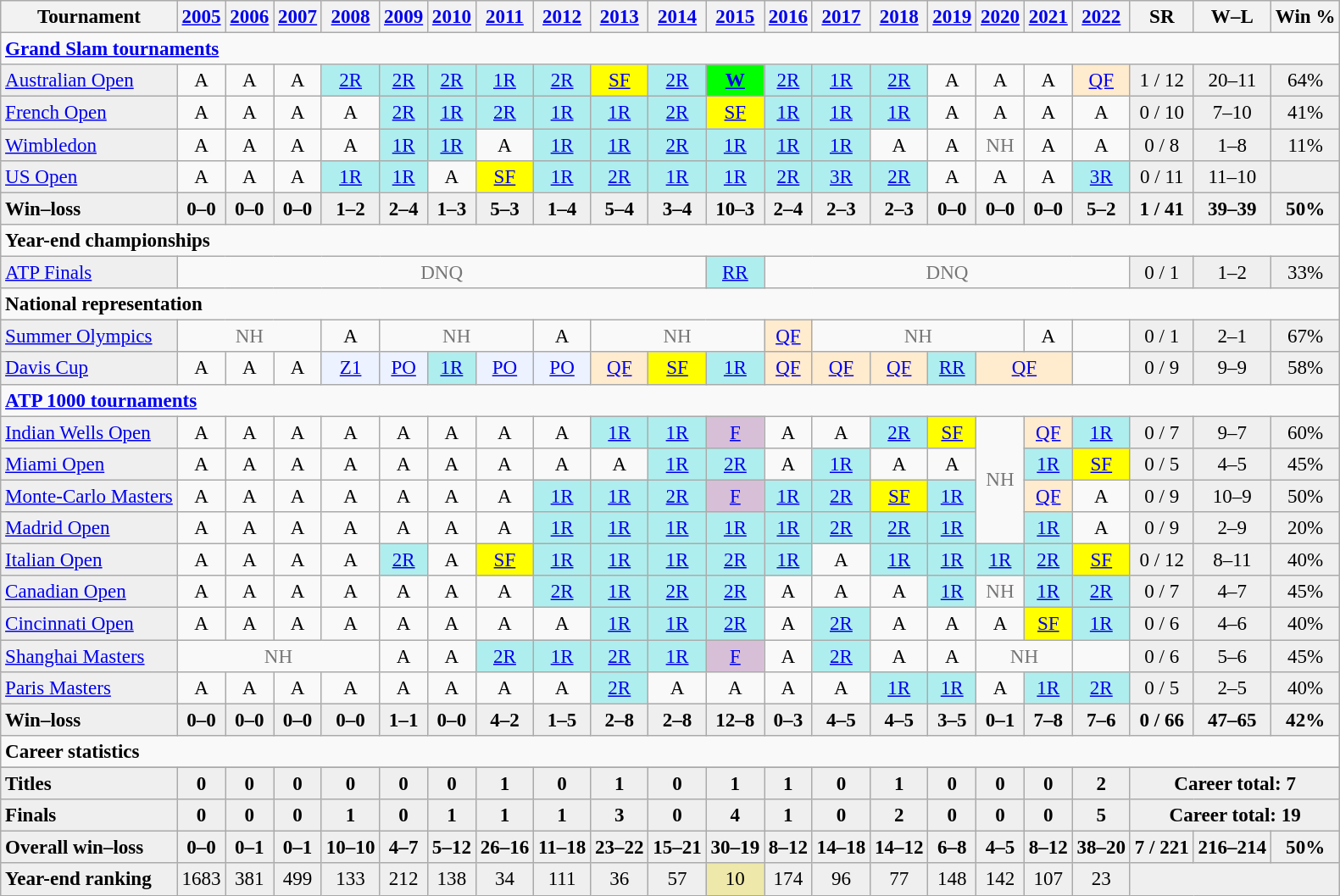<table class="nowrap wikitable" style=text-align:center;font-size:96%>
<tr>
<th>Tournament</th>
<th><a href='#'>2005</a></th>
<th><a href='#'>2006</a></th>
<th><a href='#'>2007</a></th>
<th><a href='#'>2008</a></th>
<th><a href='#'>2009</a></th>
<th><a href='#'>2010</a></th>
<th><a href='#'>2011</a></th>
<th><a href='#'>2012</a></th>
<th><a href='#'>2013</a></th>
<th><a href='#'>2014</a></th>
<th><a href='#'>2015</a></th>
<th><a href='#'>2016</a></th>
<th><a href='#'>2017</a></th>
<th><a href='#'>2018</a></th>
<th><a href='#'>2019</a></th>
<th><a href='#'>2020</a></th>
<th><a href='#'>2021</a></th>
<th><a href='#'>2022</a></th>
<th>SR</th>
<th>W–L</th>
<th>Win %</th>
</tr>
<tr>
<td colspan="22" align="left"><a href='#'><strong>Grand Slam tournaments</strong></a></td>
</tr>
<tr>
<td align=left bgcolor=efefef><a href='#'>Australian Open</a></td>
<td>A</td>
<td>A</td>
<td>A</td>
<td bgcolor=afeeee><a href='#'>2R</a></td>
<td bgcolor=afeeee><a href='#'>2R</a></td>
<td bgcolor=afeeee><a href='#'>2R</a></td>
<td bgcolor=afeeee><a href='#'>1R</a></td>
<td bgcolor=afeeee><a href='#'>2R</a></td>
<td bgcolor=yellow><a href='#'>SF</a></td>
<td bgcolor=afeeee><a href='#'>2R</a></td>
<td bgcolor=lime><a href='#'><strong>W</strong></a></td>
<td bgcolor=afeeee><a href='#'>2R</a></td>
<td bgcolor=afeeee><a href='#'>1R</a></td>
<td bgcolor=afeeee><a href='#'>2R</a></td>
<td>A</td>
<td>A</td>
<td>A</td>
<td bgcolor=ffebcd><a href='#'>QF</a></td>
<td bgcolor=efefef>1 / 12</td>
<td bgcolor=efefef>20–11</td>
<td bgcolor=efefef>64%</td>
</tr>
<tr>
<td align=left bgcolor=efefef><a href='#'>French Open</a></td>
<td>A</td>
<td>A</td>
<td>A</td>
<td>A</td>
<td bgcolor=afeeee><a href='#'>2R</a></td>
<td bgcolor=afeeee><a href='#'>1R</a></td>
<td bgcolor=afeeee><a href='#'>2R</a></td>
<td bgcolor=afeeee><a href='#'>1R</a></td>
<td bgcolor=afeeee><a href='#'>1R</a></td>
<td bgcolor=afeeee><a href='#'>2R</a></td>
<td bgcolor=yellow><a href='#'>SF</a></td>
<td bgcolor=afeeee><a href='#'>1R</a></td>
<td bgcolor=afeeee><a href='#'>1R</a></td>
<td bgcolor=afeeee><a href='#'>1R</a></td>
<td>A</td>
<td>A</td>
<td>A</td>
<td>A</td>
<td bgcolor=efefef>0 / 10</td>
<td bgcolor=efefef>7–10</td>
<td bgcolor=efefef>41%</td>
</tr>
<tr>
<td align=left bgcolor=efefef><a href='#'>Wimbledon</a></td>
<td>A</td>
<td>A</td>
<td>A</td>
<td>A</td>
<td bgcolor=afeeee><a href='#'>1R</a></td>
<td bgcolor=afeeee><a href='#'>1R</a></td>
<td>A</td>
<td bgcolor=afeeee><a href='#'>1R</a></td>
<td bgcolor=afeeee><a href='#'>1R</a></td>
<td bgcolor=afeeee><a href='#'>2R</a></td>
<td bgcolor=afeeee><a href='#'>1R</a></td>
<td bgcolor=afeeee><a href='#'>1R</a></td>
<td bgcolor=afeeee><a href='#'>1R</a></td>
<td>A</td>
<td>A</td>
<td style=color:#767676>NH</td>
<td>A</td>
<td>A</td>
<td bgcolor=efefef>0 / 8</td>
<td bgcolor=efefef>1–8</td>
<td bgcolor=efefef>11%</td>
</tr>
<tr>
<td align=left bgcolor=efefef><a href='#'>US Open</a></td>
<td>A</td>
<td>A</td>
<td>A</td>
<td bgcolor=afeeee><a href='#'>1R</a></td>
<td bgcolor=afeeee><a href='#'>1R</a></td>
<td>A</td>
<td bgcolor=yellow><a href='#'>SF</a></td>
<td bgcolor=afeeee><a href='#'>1R</a></td>
<td bgcolor=afeeee><a href='#'>2R</a></td>
<td bgcolor=afeeee><a href='#'>1R</a></td>
<td bgcolor=afeeee><a href='#'>1R</a></td>
<td bgcolor=afeeee><a href='#'>2R</a></td>
<td bgcolor=afeeee><a href='#'>3R</a></td>
<td bgcolor=afeeee><a href='#'>2R</a></td>
<td>A</td>
<td>A</td>
<td>A</td>
<td bgcolor=afeeee><a href='#'>3R</a></td>
<td bgcolor=efefef>0 / 11</td>
<td bgcolor=efefef>11–10</td>
<td bgcolor=efefef></td>
</tr>
<tr style=font-weight:bold;background:#efefef>
<td align=left>Win–loss</td>
<td>0–0</td>
<td>0–0</td>
<td>0–0</td>
<td>1–2</td>
<td>2–4</td>
<td>1–3</td>
<td>5–3</td>
<td>1–4</td>
<td>5–4</td>
<td>3–4</td>
<td>10–3</td>
<td>2–4</td>
<td>2–3</td>
<td>2–3</td>
<td>0–0</td>
<td>0–0</td>
<td>0–0</td>
<td>5–2</td>
<td>1 / 41</td>
<td>39–39</td>
<td>50%</td>
</tr>
<tr>
<td colspan="22" align="left"><strong>Year-end championships</strong></td>
</tr>
<tr>
<td align=left bgcolor=efefef><a href='#'>ATP Finals</a></td>
<td colspan=10 style=color:#767676>DNQ</td>
<td bgcolor=afeeee><a href='#'>RR</a></td>
<td colspan=7 style=color:#767676>DNQ</td>
<td bgcolor=efefef>0 / 1</td>
<td bgcolor=efefef>1–2</td>
<td bgcolor=efefef>33%</td>
</tr>
<tr>
<td colspan="22" align="left"><strong>National representation</strong></td>
</tr>
<tr>
<td align=left bgcolor=efefef><a href='#'>Summer Olympics</a></td>
<td colspan=3 style=color:#767676>NH</td>
<td>A</td>
<td colspan=3 style=color:#767676>NH</td>
<td>A</td>
<td colspan=3 style=color:#767676>NH</td>
<td bgcolor=ffebcd><a href='#'>QF</a></td>
<td colspan=4 style=color:#767676>NH</td>
<td>A</td>
<td></td>
<td bgcolor=efefef>0 / 1</td>
<td bgcolor=efefef>2–1</td>
<td bgcolor=efefef>67%</td>
</tr>
<tr>
<td align=left bgcolor=efefef><a href='#'>Davis Cup</a></td>
<td>A</td>
<td>A</td>
<td>A</td>
<td bgcolor=ecf2ff><a href='#'>Z1</a></td>
<td bgcolor=ecf2ff><a href='#'>PO</a></td>
<td bgcolor=afeeee><a href='#'>1R</a></td>
<td bgcolor=ecf2ff><a href='#'>PO</a></td>
<td bgcolor=ecf2ff><a href='#'>PO</a></td>
<td bgcolor=ffebcd><a href='#'>QF</a></td>
<td bgcolor=yellow><a href='#'>SF</a></td>
<td bgcolor=afeeee><a href='#'>1R</a></td>
<td bgcolor=ffebcd><a href='#'>QF</a></td>
<td bgcolor=ffebcd><a href='#'>QF</a></td>
<td bgcolor=ffebcd><a href='#'>QF</a></td>
<td bgcolor=afeeee><a href='#'>RR</a></td>
<td colspan=2 bgcolor=ffebcd><a href='#'>QF</a></td>
<td></td>
<td bgcolor=efefef>0 / 9</td>
<td bgcolor=efefef>9–9</td>
<td bgcolor=efefef>58%</td>
</tr>
<tr>
<td colspan="22" align="left"><strong><a href='#'>ATP 1000 tournaments</a></strong></td>
</tr>
<tr>
<td align=left bgcolor=efefef><a href='#'>Indian Wells Open</a></td>
<td>A</td>
<td>A</td>
<td>A</td>
<td>A</td>
<td>A</td>
<td>A</td>
<td>A</td>
<td>A</td>
<td bgcolor=afeeee><a href='#'>1R</a></td>
<td bgcolor=afeeee><a href='#'>1R</a></td>
<td bgcolor=thistle><a href='#'>F</a></td>
<td>A</td>
<td>A</td>
<td bgcolor=afeeee><a href='#'>2R</a></td>
<td bgcolor=yellow><a href='#'>SF</a></td>
<td rowspan="4" style="color:#767676">NH</td>
<td bgcolor=ffebcd><a href='#'>QF</a></td>
<td bgcolor=afeeee><a href='#'>1R</a></td>
<td bgcolor=efefef>0 / 7</td>
<td bgcolor=efefef>9–7</td>
<td bgcolor=efefef>60%</td>
</tr>
<tr>
<td align=left bgcolor=efefef><a href='#'>Miami Open</a></td>
<td>A</td>
<td>A</td>
<td>A</td>
<td>A</td>
<td>A</td>
<td>A</td>
<td>A</td>
<td>A</td>
<td>A</td>
<td bgcolor=afeeee><a href='#'>1R</a></td>
<td bgcolor=afeeee><a href='#'>2R</a></td>
<td>A</td>
<td bgcolor=afeeee><a href='#'>1R</a></td>
<td>A</td>
<td>A</td>
<td bgcolor=afeeee><a href='#'>1R</a></td>
<td bgcolor= yellow><a href='#'>SF</a></td>
<td bgcolor=efefef>0 / 5</td>
<td bgcolor=efefef>4–5</td>
<td bgcolor=efefef>45%</td>
</tr>
<tr>
<td align=left bgcolor=efefef><a href='#'>Monte-Carlo Masters</a></td>
<td>A</td>
<td>A</td>
<td>A</td>
<td>A</td>
<td>A</td>
<td>A</td>
<td>A</td>
<td bgcolor=afeeee><a href='#'>1R</a></td>
<td bgcolor=afeeee><a href='#'>1R</a></td>
<td bgcolor=afeeee><a href='#'>2R</a></td>
<td bgcolor=thistle><a href='#'>F</a></td>
<td bgcolor=afeeee><a href='#'>1R</a></td>
<td bgcolor=afeeee><a href='#'>2R</a></td>
<td bgcolor=yellow><a href='#'>SF</a></td>
<td bgcolor=afeeee><a href='#'>1R</a></td>
<td bgcolor=ffebcd><a href='#'>QF</a></td>
<td>A</td>
<td bgcolor=efefef>0 / 9</td>
<td bgcolor=efefef>10–9</td>
<td bgcolor=efefef>50%</td>
</tr>
<tr>
<td align=left bgcolor=efefef><a href='#'>Madrid Open</a></td>
<td>A</td>
<td>A</td>
<td>A</td>
<td>A</td>
<td>A</td>
<td>A</td>
<td>A</td>
<td bgcolor=afeeee><a href='#'>1R</a></td>
<td bgcolor=afeeee><a href='#'>1R</a></td>
<td bgcolor=afeeee><a href='#'>1R</a></td>
<td bgcolor=afeeee><a href='#'>1R</a></td>
<td bgcolor=afeeee><a href='#'>1R</a></td>
<td bgcolor=afeeee><a href='#'>2R</a></td>
<td bgcolor=afeeee><a href='#'>2R</a></td>
<td bgcolor=afeeee><a href='#'>1R</a></td>
<td bgcolor=afeeee><a href='#'>1R</a></td>
<td>A</td>
<td bgcolor=efefef>0 / 9</td>
<td bgcolor=efefef>2–9</td>
<td bgcolor=efefef>20%</td>
</tr>
<tr>
<td align=left bgcolor=efefef><a href='#'>Italian Open</a></td>
<td>A</td>
<td>A</td>
<td>A</td>
<td>A</td>
<td bgcolor=afeeee><a href='#'>2R</a></td>
<td>A</td>
<td bgcolor=yellow><a href='#'>SF</a></td>
<td bgcolor=afeeee><a href='#'>1R</a></td>
<td bgcolor=afeeee><a href='#'>1R</a></td>
<td bgcolor=afeeee><a href='#'>1R</a></td>
<td bgcolor=afeeee><a href='#'>2R</a></td>
<td bgcolor=afeeee><a href='#'>1R</a></td>
<td>A</td>
<td bgcolor=afeeee><a href='#'>1R</a></td>
<td bgcolor=afeeee><a href='#'>1R</a></td>
<td bgcolor=afeeee><a href='#'>1R</a></td>
<td bgcolor=afeeee><a href='#'>2R</a></td>
<td bgcolor= yellow><a href='#'>SF</a></td>
<td bgcolor=efefef>0 / 12</td>
<td bgcolor=efefef>8–11</td>
<td bgcolor=efefef>40%</td>
</tr>
<tr>
<td align=left bgcolor=efefef><a href='#'>Canadian Open</a></td>
<td>A</td>
<td>A</td>
<td>A</td>
<td>A</td>
<td>A</td>
<td>A</td>
<td>A</td>
<td bgcolor=afeeee><a href='#'>2R</a></td>
<td bgcolor=afeeee><a href='#'>1R</a></td>
<td bgcolor=afeeee><a href='#'>2R</a></td>
<td bgcolor=afeeee><a href='#'>2R</a></td>
<td>A</td>
<td>A</td>
<td>A</td>
<td bgcolor=afeeee><a href='#'>1R</a></td>
<td style=color:#767676>NH</td>
<td bgcolor=afeeee><a href='#'>1R</a></td>
<td bgcolor=afeeee><a href='#'>2R</a></td>
<td bgcolor=efefef>0 / 7</td>
<td bgcolor=efefef>4–7</td>
<td bgcolor=efefef>45%</td>
</tr>
<tr>
<td align=left bgcolor=efefef><a href='#'>Cincinnati Open</a></td>
<td>A</td>
<td>A</td>
<td>A</td>
<td>A</td>
<td>A</td>
<td>A</td>
<td>A</td>
<td>A</td>
<td bgcolor=afeeee><a href='#'>1R</a></td>
<td bgcolor=afeeee><a href='#'>1R</a></td>
<td bgcolor=afeeee><a href='#'>2R</a></td>
<td>A</td>
<td bgcolor=afeeee><a href='#'>2R</a></td>
<td>A</td>
<td>A</td>
<td>A</td>
<td bgcolor=yellow><a href='#'>SF</a></td>
<td bgcolor=afeeee><a href='#'>1R</a></td>
<td bgcolor=efefef>0 / 6</td>
<td bgcolor=efefef>4–6</td>
<td bgcolor=efefef>40%</td>
</tr>
<tr>
<td align=left bgcolor=efefef><a href='#'>Shanghai Masters</a></td>
<td colspan=4 style=color:#767676>NH</td>
<td>A</td>
<td>A</td>
<td bgcolor=afeeee><a href='#'>2R</a></td>
<td bgcolor=afeeee><a href='#'>1R</a></td>
<td bgcolor=afeeee><a href='#'>2R</a></td>
<td bgcolor=afeeee><a href='#'>1R</a></td>
<td bgcolor=thistle><a href='#'>F</a></td>
<td>A</td>
<td bgcolor=afeeee><a href='#'>2R</a></td>
<td>A</td>
<td>A</td>
<td colspan=2 style=color:#767676>NH</td>
<td></td>
<td bgcolor=efefef>0 / 6</td>
<td bgcolor=efefef>5–6</td>
<td bgcolor=efefef>45%</td>
</tr>
<tr>
<td align=left bgcolor=efefef><a href='#'>Paris Masters</a></td>
<td>A</td>
<td>A</td>
<td>A</td>
<td>A</td>
<td>A</td>
<td>A</td>
<td>A</td>
<td>A</td>
<td bgcolor=afeeee><a href='#'>2R</a></td>
<td>A</td>
<td>A</td>
<td>A</td>
<td>A</td>
<td bgcolor=afeeee><a href='#'>1R</a></td>
<td bgcolor=afeeee><a href='#'>1R</a></td>
<td>A</td>
<td bgcolor=afeeee><a href='#'>1R</a></td>
<td bgcolor=afeeee><a href='#'>2R</a></td>
<td bgcolor=efefef>0 / 5</td>
<td bgcolor=efefef>2–5</td>
<td bgcolor=efefef>40%</td>
</tr>
<tr style=font-weight:bold;background:#efefef>
<td align=left>Win–loss</td>
<td>0–0</td>
<td>0–0</td>
<td>0–0</td>
<td>0–0</td>
<td>1–1</td>
<td>0–0</td>
<td>4–2</td>
<td>1–5</td>
<td>2–8</td>
<td>2–8</td>
<td>12–8</td>
<td>0–3</td>
<td>4–5</td>
<td>4–5</td>
<td>3–5</td>
<td>0–1</td>
<td>7–8</td>
<td>7–6</td>
<td>0 / 66</td>
<td>47–65</td>
<td>42%</td>
</tr>
<tr>
<td colspan="22" align="left"><strong>Career statistics</strong></td>
</tr>
<tr>
</tr>
<tr style=font-weight:bold;background:#efefef>
<td align=left>Titles</td>
<td>0</td>
<td>0</td>
<td>0</td>
<td>0</td>
<td>0</td>
<td>0</td>
<td>1</td>
<td>0</td>
<td>1</td>
<td>0</td>
<td>1</td>
<td>1</td>
<td>0</td>
<td>1</td>
<td>0</td>
<td>0</td>
<td>0</td>
<td>2</td>
<td colspan=3>Career total: 7</td>
</tr>
<tr style=font-weight:bold;background:#efefef>
<td align=left>Finals</td>
<td>0</td>
<td>0</td>
<td>0</td>
<td>1</td>
<td>0</td>
<td>1</td>
<td>1</td>
<td>1</td>
<td>3</td>
<td>0</td>
<td>4</td>
<td>1</td>
<td>0</td>
<td>2</td>
<td>0</td>
<td>0</td>
<td>0</td>
<td>5</td>
<td colspan=3>Career total: 19</td>
</tr>
<tr style=font-weight:bold;background:#efefef>
<td align=left>Overall win–loss</td>
<td>0–0</td>
<td>0–1</td>
<td>0–1</td>
<td>10–10</td>
<td>4–7</td>
<td>5–12</td>
<td>26–16</td>
<td>11–18</td>
<td>23–22</td>
<td>15–21</td>
<td>30–19</td>
<td>8–12</td>
<td>14–18</td>
<td>14–12</td>
<td>6–8</td>
<td>4–5</td>
<td>8–12</td>
<td>38–20</td>
<td>7 / 221</td>
<td>216–214</td>
<td>50%</td>
</tr>
<tr bgcolor=efefef>
<td align=left><strong>Year-end ranking</strong></td>
<td>1683</td>
<td>381</td>
<td>499</td>
<td>133</td>
<td>212</td>
<td>138</td>
<td>34</td>
<td>111</td>
<td>36</td>
<td>57</td>
<td bgcolor=eee8aa>10</td>
<td>174</td>
<td>96</td>
<td>77</td>
<td>148</td>
<td>142</td>
<td>107</td>
<td>23</td>
<td colspan=3></td>
</tr>
</table>
